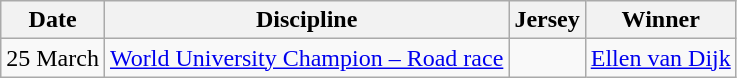<table class="wikitable">
<tr>
<th>Date</th>
<th>Discipline</th>
<th>Jersey</th>
<th>Winner</th>
</tr>
<tr>
<td>25 March</td>
<td><a href='#'>World University Champion – Road race</a></td>
<td></td>
<td> <a href='#'>Ellen van Dijk</a></td>
</tr>
</table>
